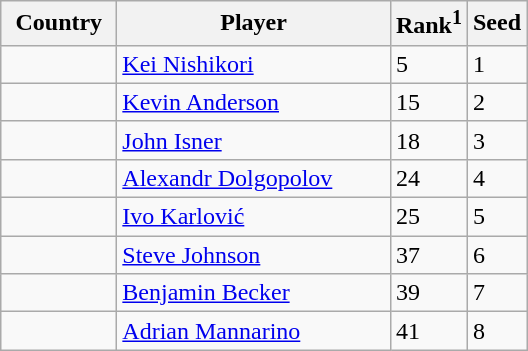<table class="sortable wikitable">
<tr>
<th width=70>Country</th>
<th width=175>Player</th>
<th>Rank<sup>1</sup></th>
<th>Seed</th>
</tr>
<tr>
<td></td>
<td><a href='#'>Kei Nishikori</a></td>
<td>5</td>
<td>1</td>
</tr>
<tr>
<td></td>
<td><a href='#'>Kevin Anderson</a></td>
<td>15</td>
<td>2</td>
</tr>
<tr>
<td></td>
<td><a href='#'>John Isner</a></td>
<td>18</td>
<td>3</td>
</tr>
<tr>
<td></td>
<td><a href='#'>Alexandr Dolgopolov</a></td>
<td>24</td>
<td>4</td>
</tr>
<tr>
<td></td>
<td><a href='#'>Ivo Karlović</a></td>
<td>25</td>
<td>5</td>
</tr>
<tr>
<td></td>
<td><a href='#'>Steve Johnson</a></td>
<td>37</td>
<td>6</td>
</tr>
<tr>
<td></td>
<td><a href='#'>Benjamin Becker</a></td>
<td>39</td>
<td>7</td>
</tr>
<tr>
<td></td>
<td><a href='#'>Adrian Mannarino</a></td>
<td>41</td>
<td>8</td>
</tr>
</table>
